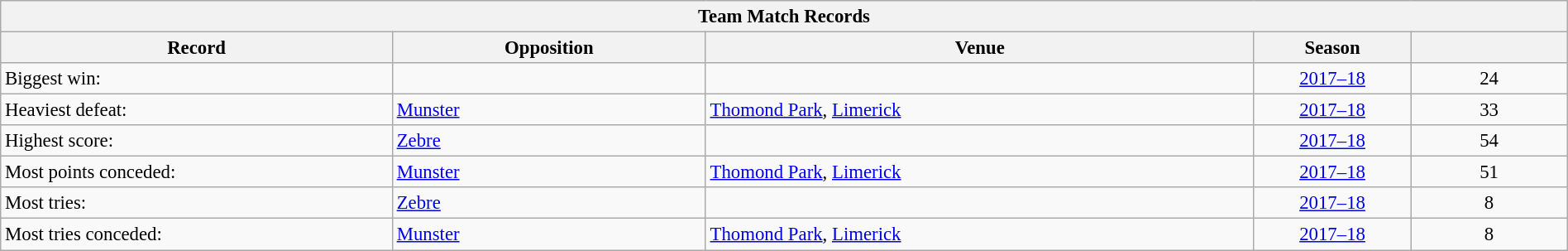<table class="wikitable collapsible" style="text-align:left; font-size:95%; width:100%;">
<tr>
<th colspan="5">Team Match Records</th>
</tr>
<tr>
<th style="width:25%;">Record</th>
<th style="width:20%;">Opposition</th>
<th style="width:35%;">Venue</th>
<th style="width:10%;">Season</th>
<th style="width:10%;"><br></th>
</tr>
<tr>
<td>Biggest win:</td>
<td></td>
<td></td>
<td style="text-align:center"><a href='#'>2017–18</a></td>
<td style="text-align:center">24</td>
</tr>
<tr>
<td>Heaviest defeat:</td>
<td><a href='#'>Munster</a></td>
<td><a href='#'>Thomond Park</a>, <a href='#'>Limerick</a></td>
<td style="text-align:center"><a href='#'>2017–18</a></td>
<td style="text-align:center">33</td>
</tr>
<tr>
<td>Highest score:</td>
<td><a href='#'>Zebre</a></td>
<td></td>
<td style="text-align:center"><a href='#'>2017–18</a></td>
<td style="text-align:center">54</td>
</tr>
<tr>
<td>Most points conceded:</td>
<td><a href='#'>Munster</a></td>
<td><a href='#'>Thomond Park</a>, <a href='#'>Limerick</a></td>
<td style="text-align:center"><a href='#'>2017–18</a></td>
<td style="text-align:center">51</td>
</tr>
<tr>
<td>Most tries:</td>
<td><a href='#'>Zebre</a></td>
<td></td>
<td style="text-align:center"><a href='#'>2017–18</a></td>
<td style="text-align:center">8</td>
</tr>
<tr>
<td>Most tries conceded:</td>
<td><a href='#'>Munster</a></td>
<td><a href='#'>Thomond Park</a>, <a href='#'>Limerick</a></td>
<td style="text-align:center"><a href='#'>2017–18</a></td>
<td style="text-align:center">8</td>
</tr>
</table>
